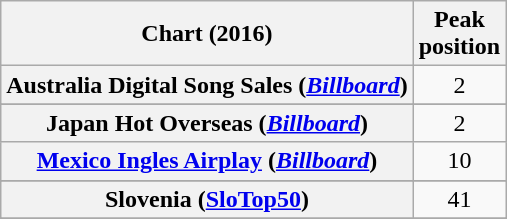<table class="wikitable sortable plainrowheaders" style="text-align:center">
<tr>
<th scope="col">Chart (2016)</th>
<th scope="col">Peak<br> position</th>
</tr>
<tr>
<th scope="row">Australia Digital Song Sales (<em><a href='#'>Billboard</a></em>)</th>
<td>2</td>
</tr>
<tr>
</tr>
<tr>
</tr>
<tr>
</tr>
<tr>
</tr>
<tr>
</tr>
<tr>
</tr>
<tr>
</tr>
<tr>
</tr>
<tr>
</tr>
<tr>
</tr>
<tr>
</tr>
<tr>
</tr>
<tr>
</tr>
<tr>
</tr>
<tr>
</tr>
<tr>
</tr>
<tr>
</tr>
<tr>
</tr>
<tr>
<th scope="row">Japan Hot Overseas (<em><a href='#'>Billboard</a></em>)</th>
<td style="text-align:center;">2</td>
</tr>
<tr>
<th scope="row"><a href='#'>Mexico Ingles Airplay</a> (<em><a href='#'>Billboard</a></em>)</th>
<td>10</td>
</tr>
<tr>
</tr>
<tr>
</tr>
<tr>
</tr>
<tr>
</tr>
<tr>
</tr>
<tr>
</tr>
<tr>
</tr>
<tr>
<th scope="row">Slovenia (<a href='#'>SloTop50</a>)</th>
<td>41</td>
</tr>
<tr>
</tr>
<tr>
</tr>
<tr>
</tr>
<tr>
</tr>
<tr>
</tr>
</table>
